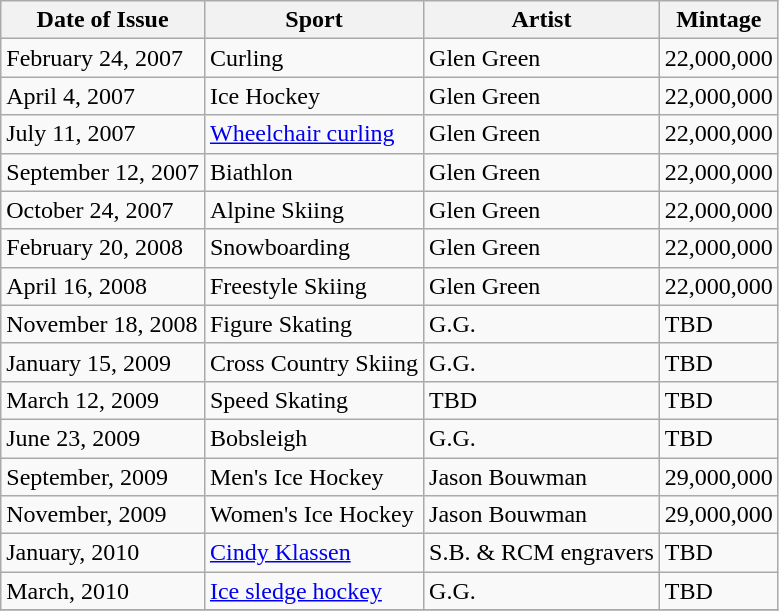<table class="wikitable">
<tr>
<th>Date of Issue</th>
<th>Sport</th>
<th>Artist</th>
<th>Mintage</th>
</tr>
<tr>
<td>February 24, 2007</td>
<td>Curling</td>
<td>Glen Green</td>
<td>22,000,000</td>
</tr>
<tr>
<td>April 4, 2007</td>
<td>Ice Hockey</td>
<td>Glen Green</td>
<td>22,000,000</td>
</tr>
<tr>
<td>July 11, 2007</td>
<td><a href='#'>Wheelchair curling</a></td>
<td>Glen Green</td>
<td>22,000,000</td>
</tr>
<tr>
<td>September 12, 2007</td>
<td>Biathlon</td>
<td>Glen Green</td>
<td>22,000,000</td>
</tr>
<tr>
<td>October 24, 2007</td>
<td>Alpine Skiing</td>
<td>Glen Green</td>
<td>22,000,000</td>
</tr>
<tr>
<td>February 20, 2008</td>
<td>Snowboarding</td>
<td>Glen Green</td>
<td>22,000,000</td>
</tr>
<tr>
<td>April 16, 2008</td>
<td>Freestyle Skiing</td>
<td>Glen Green</td>
<td>22,000,000</td>
</tr>
<tr>
<td>November 18, 2008</td>
<td>Figure Skating</td>
<td>G.G.</td>
<td>TBD</td>
</tr>
<tr>
<td>January 15, 2009</td>
<td>Cross Country Skiing</td>
<td>G.G.</td>
<td>TBD</td>
</tr>
<tr>
<td>March 12, 2009</td>
<td>Speed Skating</td>
<td>TBD</td>
<td>TBD</td>
</tr>
<tr>
<td>June 23, 2009</td>
<td>Bobsleigh</td>
<td>G.G.</td>
<td>TBD</td>
</tr>
<tr>
<td>September, 2009</td>
<td>Men's Ice Hockey</td>
<td>Jason Bouwman</td>
<td>29,000,000</td>
</tr>
<tr>
<td>November, 2009</td>
<td>Women's Ice Hockey</td>
<td>Jason Bouwman</td>
<td>29,000,000</td>
</tr>
<tr>
<td>January, 2010</td>
<td><a href='#'>Cindy Klassen</a></td>
<td>S.B. & RCM engravers</td>
<td>TBD</td>
</tr>
<tr>
<td>March, 2010</td>
<td><a href='#'>Ice sledge hockey</a></td>
<td>G.G.</td>
<td>TBD</td>
</tr>
<tr>
</tr>
</table>
